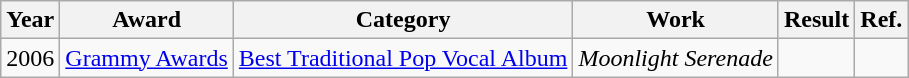<table class="wikitable">
<tr>
<th>Year</th>
<th>Award</th>
<th>Category</th>
<th>Work</th>
<th>Result</th>
<th>Ref.</th>
</tr>
<tr>
<td>2006</td>
<td><a href='#'>Grammy Awards</a></td>
<td><a href='#'>Best Traditional Pop Vocal Album</a></td>
<td><em>Moonlight Serenade</em></td>
<td></td>
<td align="center"></td>
</tr>
</table>
